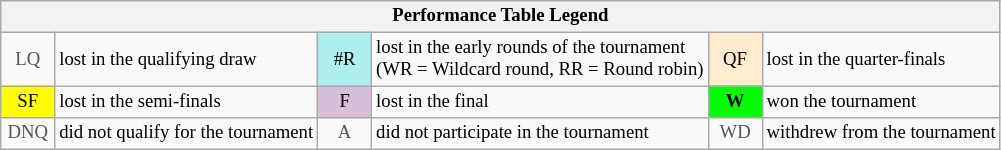<table class="wikitable" style="font-size:78%;">
<tr>
<th colspan="6">Performance Table Legend</th>
</tr>
<tr>
<td align="center" style="color:#555555;" width="30">LQ</td>
<td>lost in the qualifying draw</td>
<td align="center" style="background:#afeeee;">#R</td>
<td>lost in the early rounds of the tournament<br>(WR = Wildcard round, RR = Round robin)</td>
<td align="center" style="background:#ffebcd;">QF</td>
<td>lost in the quarter-finals</td>
</tr>
<tr>
<td align="center" style="background:yellow;">SF</td>
<td>lost in the semi-finals</td>
<td align="center" style="background:#D8BFD8;">F</td>
<td>lost in the final</td>
<td align="center" style="background:#00ff00;"><strong>W</strong></td>
<td>won the tournament</td>
</tr>
<tr>
<td align="center" style="color:#555555;" width="30">DNQ</td>
<td>did not qualify for the tournament</td>
<td align="center" style="color:#555555;" width="30">A</td>
<td>did not participate in the tournament</td>
<td align="center" style="color:#555555;" width="30">WD</td>
<td>withdrew from the tournament</td>
</tr>
</table>
